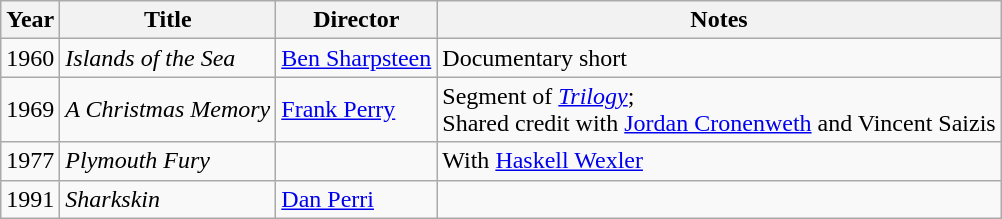<table class="wikitable">
<tr>
<th>Year</th>
<th>Title</th>
<th>Director</th>
<th>Notes</th>
</tr>
<tr>
<td>1960</td>
<td><em>Islands of the Sea</em></td>
<td><a href='#'>Ben Sharpsteen</a></td>
<td>Documentary short</td>
</tr>
<tr>
<td>1969</td>
<td><em>A Christmas Memory</em></td>
<td><a href='#'>Frank Perry</a></td>
<td>Segment of <em><a href='#'>Trilogy</a></em>;<br>Shared credit with <a href='#'>Jordan Cronenweth</a> and Vincent Saizis</td>
</tr>
<tr>
<td>1977</td>
<td><em>Plymouth Fury</em></td>
<td></td>
<td>With <a href='#'>Haskell Wexler</a></td>
</tr>
<tr>
<td>1991</td>
<td><em>Sharkskin</em></td>
<td><a href='#'>Dan Perri</a></td>
<td></td>
</tr>
</table>
